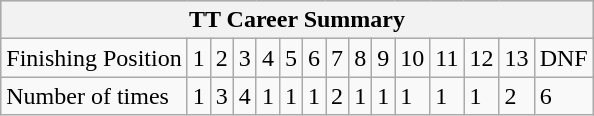<table class="wikitable">
<tr style="background:#CCCCCC;">
<th colspan="15">TT Career Summary</th>
</tr>
<tr>
<td>Finishing Position</td>
<td>1</td>
<td>2</td>
<td>3</td>
<td>4</td>
<td>5</td>
<td>6</td>
<td>7</td>
<td>8</td>
<td>9</td>
<td>10</td>
<td>11</td>
<td>12</td>
<td>13</td>
<td>DNF</td>
</tr>
<tr>
<td>Number of times</td>
<td>1</td>
<td>3</td>
<td>4</td>
<td>1</td>
<td>1</td>
<td>1</td>
<td>2</td>
<td>1</td>
<td>1</td>
<td>1</td>
<td>1</td>
<td>1</td>
<td>2</td>
<td>6</td>
</tr>
</table>
